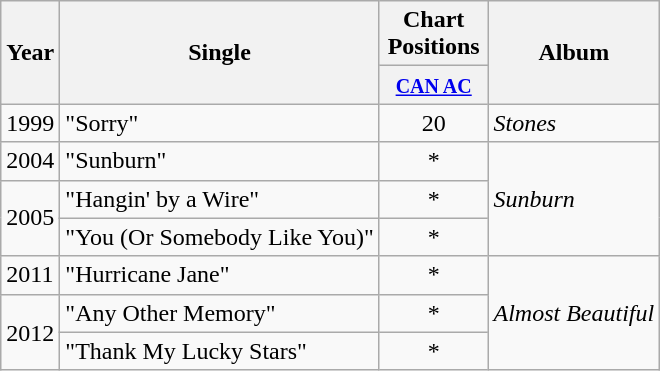<table class="wikitable">
<tr>
<th rowspan=2>Year</th>
<th rowspan=2>Single</th>
<th>Chart Positions</th>
<th rowspan=2>Album</th>
</tr>
<tr>
<th width=65><small><a href='#'>CAN AC</a></small></th>
</tr>
<tr>
<td>1999</td>
<td>"Sorry"</td>
<td style="text-align:center;">20</td>
<td><em>Stones</em></td>
</tr>
<tr>
<td>2004</td>
<td>"Sunburn"</td>
<td style="text-align:center;">*</td>
<td rowspan=3><em>Sunburn</em></td>
</tr>
<tr>
<td rowspan=2>2005</td>
<td>"Hangin' by a Wire"</td>
<td style="text-align:center;">*</td>
</tr>
<tr>
<td>"You (Or Somebody Like You)"</td>
<td style="text-align:center;">*</td>
</tr>
<tr>
<td>2011</td>
<td>"Hurricane Jane"</td>
<td style="text-align:center;">*</td>
<td rowspan=3><em>Almost Beautiful</em></td>
</tr>
<tr>
<td rowspan=2>2012</td>
<td>"Any Other Memory"</td>
<td style="text-align:center;">*</td>
</tr>
<tr>
<td>"Thank My Lucky Stars"</td>
<td style="text-align:center;">*</td>
</tr>
</table>
